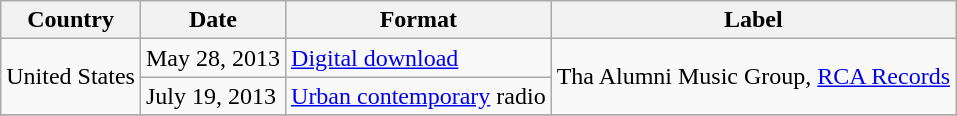<table class="wikitable">
<tr>
<th>Country</th>
<th>Date</th>
<th>Format</th>
<th>Label</th>
</tr>
<tr>
<td rowspan="2">United States</td>
<td>May 28, 2013</td>
<td><a href='#'>Digital download</a></td>
<td rowspan="2">Tha Alumni Music Group, <a href='#'>RCA Records</a></td>
</tr>
<tr>
<td>July 19, 2013</td>
<td><a href='#'>Urban contemporary</a> radio</td>
</tr>
<tr>
</tr>
</table>
